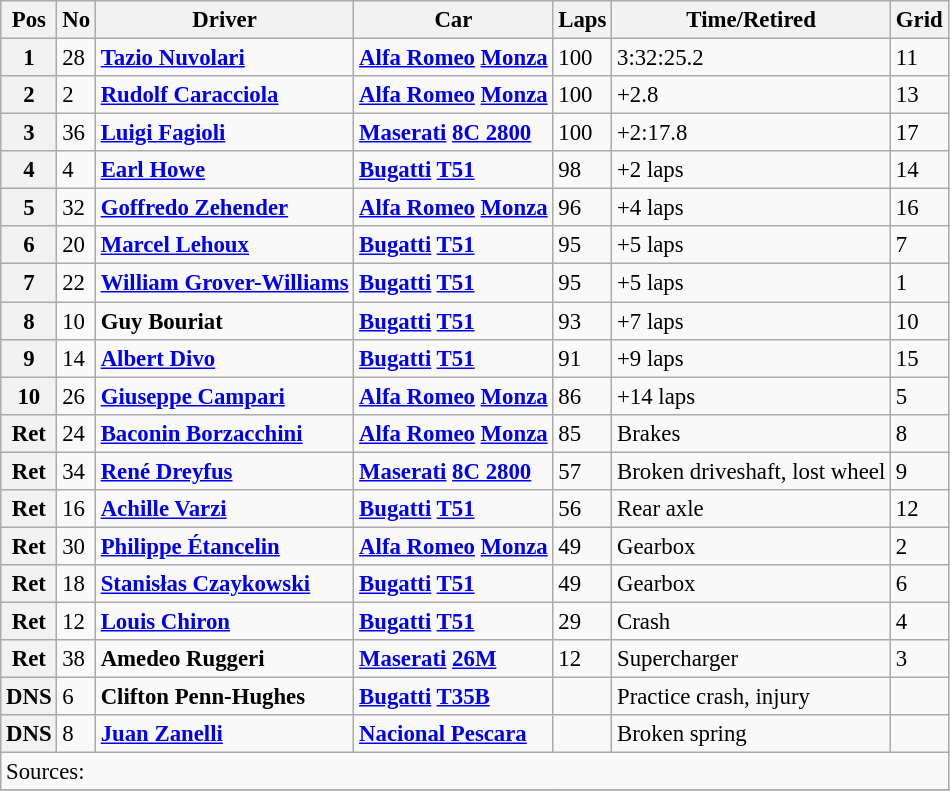<table class="wikitable" style="font-size: 95%;">
<tr>
<th>Pos</th>
<th>No</th>
<th>Driver</th>
<th>Car</th>
<th>Laps</th>
<th>Time/Retired</th>
<th>Grid</th>
</tr>
<tr>
<th>1</th>
<td>28</td>
<td> <strong><a href='#'>Tazio Nuvolari</a></strong></td>
<td><strong><a href='#'>Alfa Romeo</a> <a href='#'>Monza</a></strong></td>
<td>100</td>
<td>3:32:25.2</td>
<td>11</td>
</tr>
<tr>
<th>2</th>
<td>2</td>
<td> <strong><a href='#'>Rudolf Caracciola</a></strong></td>
<td><strong><a href='#'>Alfa Romeo</a> <a href='#'>Monza</a></strong></td>
<td>100</td>
<td>+2.8</td>
<td>13</td>
</tr>
<tr>
<th>3</th>
<td>36</td>
<td> <strong><a href='#'>Luigi Fagioli</a></strong></td>
<td><strong><a href='#'>Maserati</a> <a href='#'>8C 2800</a></strong></td>
<td>100</td>
<td>+2:17.8</td>
<td>17</td>
</tr>
<tr>
<th>4</th>
<td>4</td>
<td> <strong><a href='#'>Earl Howe</a></strong></td>
<td><strong><a href='#'>Bugatti</a> <a href='#'>T51</a></strong></td>
<td>98</td>
<td>+2 laps</td>
<td>14</td>
</tr>
<tr>
<th>5</th>
<td>32</td>
<td> <strong><a href='#'>Goffredo Zehender</a></strong></td>
<td><strong><a href='#'>Alfa Romeo</a> <a href='#'>Monza</a></strong></td>
<td>96</td>
<td>+4 laps</td>
<td>16</td>
</tr>
<tr>
<th>6</th>
<td>20</td>
<td> <strong><a href='#'>Marcel Lehoux</a></strong></td>
<td><strong><a href='#'>Bugatti</a> <a href='#'>T51</a></strong></td>
<td>95</td>
<td>+5 laps</td>
<td>7</td>
</tr>
<tr>
<th>7</th>
<td>22</td>
<td> <strong><a href='#'>William Grover-Williams</a></strong></td>
<td><strong><a href='#'>Bugatti</a> <a href='#'>T51</a></strong></td>
<td>95</td>
<td>+5 laps</td>
<td>1</td>
</tr>
<tr>
<th>8</th>
<td>10</td>
<td> <strong>Guy Bouriat</strong></td>
<td><strong><a href='#'>Bugatti</a> <a href='#'>T51</a></strong></td>
<td>93</td>
<td>+7 laps</td>
<td>10</td>
</tr>
<tr>
<th>9</th>
<td>14</td>
<td> <strong><a href='#'>Albert Divo</a></strong></td>
<td><strong><a href='#'>Bugatti</a> <a href='#'>T51</a></strong></td>
<td>91</td>
<td>+9 laps</td>
<td>15</td>
</tr>
<tr>
<th>10</th>
<td>26</td>
<td> <strong><a href='#'>Giuseppe Campari</a></strong></td>
<td><strong><a href='#'>Alfa Romeo</a> <a href='#'>Monza</a></strong></td>
<td>86</td>
<td>+14 laps</td>
<td>5</td>
</tr>
<tr>
<th>Ret</th>
<td>24</td>
<td> <strong><a href='#'>Baconin Borzacchini</a></strong></td>
<td><strong><a href='#'>Alfa Romeo</a> <a href='#'>Monza</a></strong></td>
<td>85</td>
<td>Brakes</td>
<td>8</td>
</tr>
<tr>
<th>Ret</th>
<td>34</td>
<td> <strong><a href='#'>René Dreyfus</a></strong></td>
<td><strong><a href='#'>Maserati</a> <a href='#'>8C 2800</a></strong></td>
<td>57</td>
<td>Broken driveshaft, lost wheel</td>
<td>9</td>
</tr>
<tr>
<th>Ret</th>
<td>16</td>
<td> <strong><a href='#'>Achille Varzi</a></strong></td>
<td><strong><a href='#'>Bugatti</a> <a href='#'>T51</a></strong></td>
<td>56</td>
<td>Rear axle</td>
<td>12</td>
</tr>
<tr>
<th>Ret</th>
<td>30</td>
<td> <strong><a href='#'>Philippe Étancelin</a></strong></td>
<td><strong><a href='#'>Alfa Romeo</a> <a href='#'>Monza</a></strong></td>
<td>49</td>
<td>Gearbox</td>
<td>2</td>
</tr>
<tr>
<th>Ret</th>
<td>18</td>
<td> <strong><a href='#'>Stanisłas Czaykowski</a></strong></td>
<td><strong><a href='#'>Bugatti</a> <a href='#'>T51</a></strong></td>
<td>49</td>
<td>Gearbox</td>
<td>6</td>
</tr>
<tr>
<th>Ret</th>
<td>12</td>
<td> <strong><a href='#'>Louis Chiron</a></strong></td>
<td><strong><a href='#'>Bugatti</a> <a href='#'>T51</a></strong></td>
<td>29</td>
<td>Crash</td>
<td>4</td>
</tr>
<tr>
<th>Ret</th>
<td>38</td>
<td> <strong>Amedeo Ruggeri</strong></td>
<td><strong><a href='#'>Maserati</a> <a href='#'>26M</a></strong></td>
<td>12</td>
<td>Supercharger</td>
<td>3</td>
</tr>
<tr>
<th>DNS</th>
<td>6</td>
<td> <strong>Clifton Penn-Hughes</strong></td>
<td><strong><a href='#'>Bugatti</a> <a href='#'>T35B</a></strong></td>
<td></td>
<td>Practice crash, injury</td>
<td></td>
</tr>
<tr>
<th>DNS</th>
<td>8</td>
<td> <strong><a href='#'>Juan Zanelli</a></strong></td>
<td><strong><a href='#'>Nacional Pescara</a></strong></td>
<td></td>
<td>Broken spring</td>
<td></td>
</tr>
<tr>
<td colspan=7>Sources:</td>
</tr>
<tr>
</tr>
</table>
